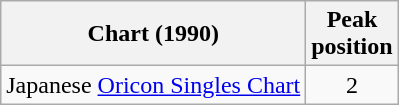<table class="wikitable">
<tr>
<th>Chart (1990)</th>
<th>Peak<br>position</th>
</tr>
<tr>
<td>Japanese <a href='#'>Oricon Singles Chart</a></td>
<td align="center">2</td>
</tr>
</table>
